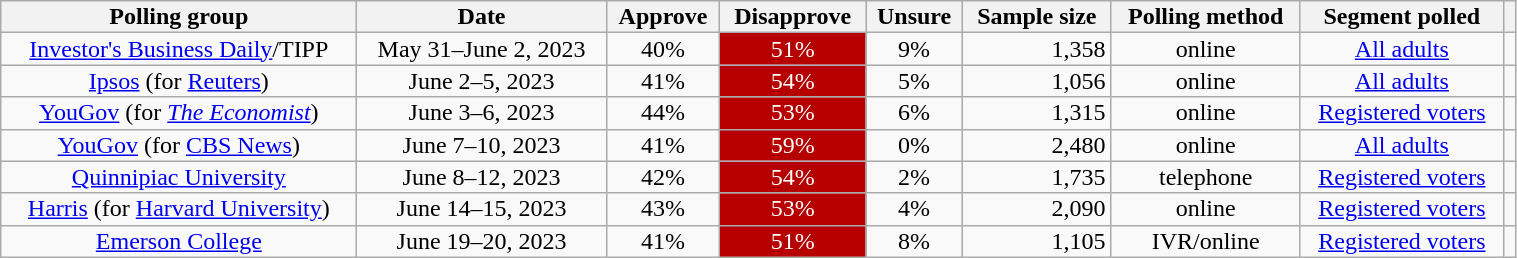<table class="wikitable sortable" style="text-align:center;line-height:14px;width: 80%;">
<tr>
<th class="unsortable">Polling group</th>
<th>Date</th>
<th>Approve</th>
<th>Disapprove</th>
<th>Unsure</th>
<th>Sample size</th>
<th>Polling method</th>
<th class="unsortable">Segment polled</th>
<th class="unsortable"></th>
</tr>
<tr>
<td><a href='#'>Investor's Business Daily</a>/TIPP</td>
<td>May 31–June 2, 2023</td>
<td>40%</td>
<td style="background: #B60000; color: white">51%</td>
<td>9%</td>
<td align=right>1,358</td>
<td>online</td>
<td><a href='#'>All adults</a></td>
<td></td>
</tr>
<tr>
<td><a href='#'>Ipsos</a> (for <a href='#'>Reuters</a>)</td>
<td>June 2–5, 2023</td>
<td>41%</td>
<td style="background: #B60000; color: white">54%</td>
<td>5%</td>
<td align=right>1,056</td>
<td>online</td>
<td><a href='#'>All adults</a></td>
<td></td>
</tr>
<tr>
<td><a href='#'>YouGov</a> (for <em><a href='#'>The Economist</a></em>)</td>
<td>June 3–6, 2023</td>
<td>44%</td>
<td style="background: #B60000; color: white">53%</td>
<td>6%</td>
<td align=right>1,315</td>
<td>online</td>
<td rowspan="1"><a href='#'>Registered voters</a></td>
<td></td>
</tr>
<tr>
<td><a href='#'>YouGov</a> (for <a href='#'>CBS News</a>)</td>
<td>June 7–10, 2023</td>
<td>41%</td>
<td style="background: #B60000; color: white">59%</td>
<td>0%</td>
<td align=right>2,480</td>
<td>online</td>
<td><a href='#'>All adults</a></td>
<td></td>
</tr>
<tr>
<td><a href='#'>Quinnipiac University</a></td>
<td>June 8–12, 2023</td>
<td>42%</td>
<td style="background: #B60000; color: white">54%</td>
<td>2%</td>
<td align=right>1,735</td>
<td>telephone</td>
<td><a href='#'>Registered voters</a></td>
<td></td>
</tr>
<tr>
<td rowspan="1"><a href='#'>Harris</a> (for <a href='#'>Harvard University</a>)</td>
<td>June 14–15, 2023</td>
<td>43%</td>
<td style="background: #B60000; color: white">53%</td>
<td>4%</td>
<td align=right>2,090</td>
<td>online</td>
<td rowspan="1"><a href='#'>Registered voters</a></td>
<td></td>
</tr>
<tr>
<td><a href='#'>Emerson College</a></td>
<td>June 19–20, 2023</td>
<td>41%</td>
<td style="background: #B60000; color: white">51%</td>
<td>8%</td>
<td align=right>1,105</td>
<td>IVR/online</td>
<td><a href='#'>Registered voters</a></td>
<td></td>
</tr>
</table>
